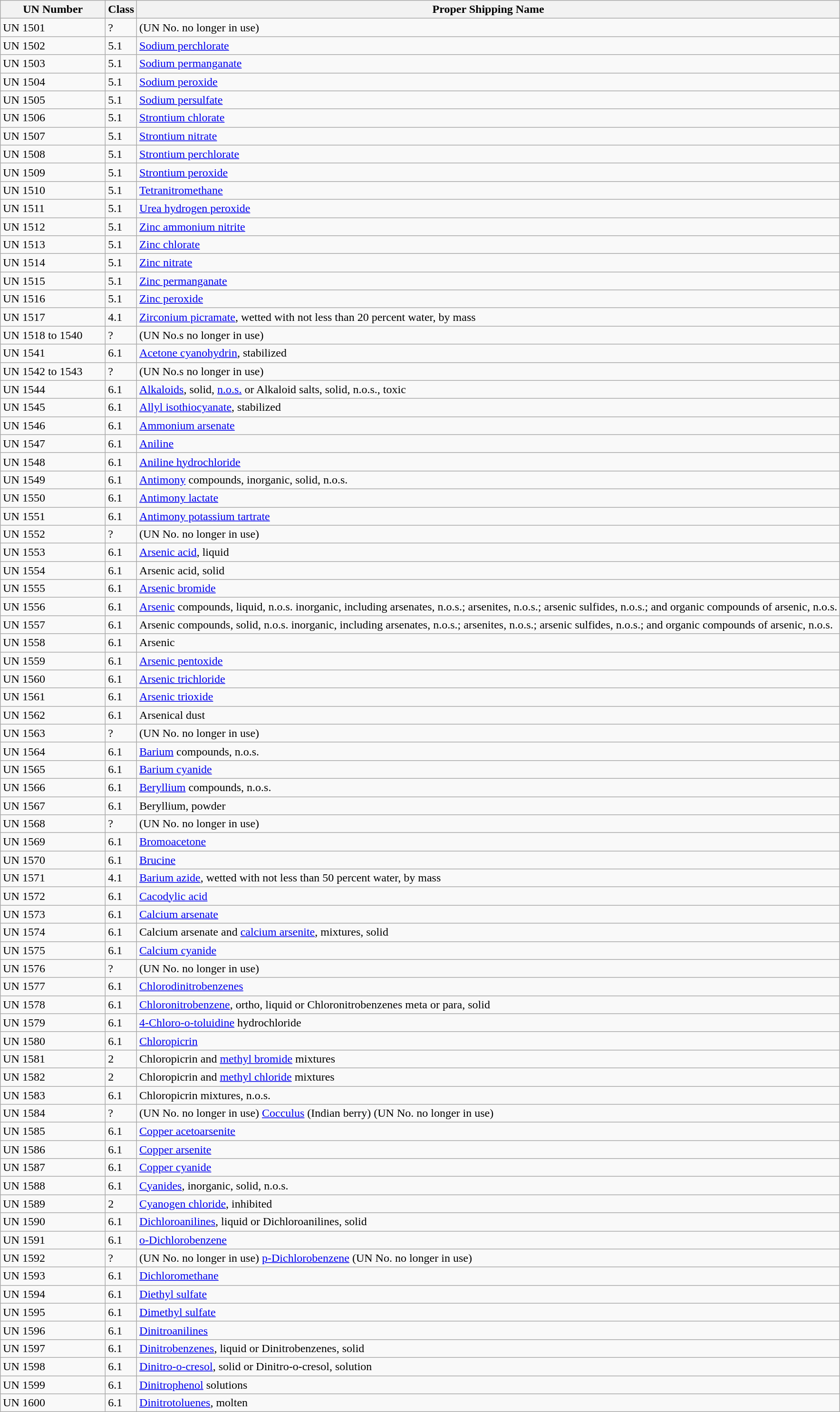<table class="wikitable">
<tr>
<th width="140px">UN Number</th>
<th>Class</th>
<th>Proper Shipping Name</th>
</tr>
<tr>
<td>UN 1501</td>
<td>?</td>
<td>(UN No. no longer in use)</td>
</tr>
<tr>
<td>UN 1502</td>
<td>5.1</td>
<td><a href='#'>Sodium perchlorate</a></td>
</tr>
<tr>
<td>UN 1503</td>
<td>5.1</td>
<td><a href='#'>Sodium permanganate</a></td>
</tr>
<tr>
<td>UN 1504</td>
<td>5.1</td>
<td><a href='#'>Sodium peroxide</a></td>
</tr>
<tr>
<td>UN 1505</td>
<td>5.1</td>
<td><a href='#'>Sodium persulfate</a></td>
</tr>
<tr>
<td>UN 1506</td>
<td>5.1</td>
<td><a href='#'>Strontium chlorate</a></td>
</tr>
<tr>
<td>UN 1507</td>
<td>5.1</td>
<td><a href='#'>Strontium nitrate</a></td>
</tr>
<tr>
<td>UN 1508</td>
<td>5.1</td>
<td><a href='#'>Strontium perchlorate</a></td>
</tr>
<tr>
<td>UN 1509</td>
<td>5.1</td>
<td><a href='#'>Strontium peroxide</a></td>
</tr>
<tr>
<td>UN 1510</td>
<td>5.1</td>
<td><a href='#'>Tetranitromethane</a></td>
</tr>
<tr>
<td>UN 1511</td>
<td>5.1</td>
<td><a href='#'>Urea hydrogen peroxide</a></td>
</tr>
<tr>
<td>UN 1512</td>
<td>5.1</td>
<td><a href='#'>Zinc ammonium nitrite</a></td>
</tr>
<tr>
<td>UN 1513</td>
<td>5.1</td>
<td><a href='#'>Zinc chlorate</a></td>
</tr>
<tr>
<td>UN 1514</td>
<td>5.1</td>
<td><a href='#'>Zinc nitrate</a></td>
</tr>
<tr>
<td>UN 1515</td>
<td>5.1</td>
<td><a href='#'>Zinc permanganate</a></td>
</tr>
<tr>
<td>UN 1516</td>
<td>5.1</td>
<td><a href='#'>Zinc peroxide</a></td>
</tr>
<tr>
<td>UN 1517</td>
<td>4.1</td>
<td><a href='#'>Zirconium picramate</a>, wetted with not less than 20 percent water, by mass</td>
</tr>
<tr>
<td>UN 1518 to 1540</td>
<td>?</td>
<td>(UN No.s no longer in use)</td>
</tr>
<tr>
<td>UN 1541</td>
<td>6.1</td>
<td><a href='#'>Acetone cyanohydrin</a>, stabilized</td>
</tr>
<tr>
<td>UN 1542 to 1543</td>
<td>?</td>
<td>(UN No.s no longer in use)</td>
</tr>
<tr>
<td>UN 1544</td>
<td>6.1</td>
<td><a href='#'>Alkaloids</a>, solid, <a href='#'>n.o.s.</a> or Alkaloid salts, solid, n.o.s., toxic</td>
</tr>
<tr>
<td>UN 1545</td>
<td>6.1</td>
<td><a href='#'>Allyl isothiocyanate</a>, stabilized</td>
</tr>
<tr>
<td>UN 1546</td>
<td>6.1</td>
<td><a href='#'>Ammonium arsenate</a></td>
</tr>
<tr>
<td>UN 1547</td>
<td>6.1</td>
<td><a href='#'>Aniline</a></td>
</tr>
<tr>
<td>UN 1548</td>
<td>6.1</td>
<td><a href='#'>Aniline hydrochloride</a></td>
</tr>
<tr>
<td>UN 1549</td>
<td>6.1</td>
<td><a href='#'>Antimony</a> compounds, inorganic, solid, n.o.s.</td>
</tr>
<tr>
<td>UN 1550</td>
<td>6.1</td>
<td><a href='#'>Antimony lactate</a></td>
</tr>
<tr>
<td>UN 1551</td>
<td>6.1</td>
<td><a href='#'>Antimony potassium tartrate</a></td>
</tr>
<tr>
<td>UN 1552</td>
<td>?</td>
<td>(UN No. no longer in use)</td>
</tr>
<tr>
<td>UN 1553</td>
<td>6.1</td>
<td><a href='#'>Arsenic acid</a>, liquid</td>
</tr>
<tr>
<td>UN 1554</td>
<td>6.1</td>
<td>Arsenic acid, solid</td>
</tr>
<tr>
<td>UN 1555</td>
<td>6.1</td>
<td><a href='#'>Arsenic bromide</a></td>
</tr>
<tr>
<td>UN 1556</td>
<td>6.1</td>
<td><a href='#'>Arsenic</a> compounds, liquid, n.o.s. inorganic, including arsenates, n.o.s.; arsenites, n.o.s.; arsenic sulfides, n.o.s.; and organic compounds of arsenic, n.o.s.</td>
</tr>
<tr>
<td>UN 1557</td>
<td>6.1</td>
<td>Arsenic compounds, solid, n.o.s. inorganic, including arsenates, n.o.s.; arsenites, n.o.s.; arsenic sulfides, n.o.s.; and organic compounds of arsenic, n.o.s.</td>
</tr>
<tr>
<td>UN 1558</td>
<td>6.1</td>
<td>Arsenic</td>
</tr>
<tr>
<td>UN 1559</td>
<td>6.1</td>
<td><a href='#'>Arsenic pentoxide</a></td>
</tr>
<tr>
<td>UN 1560</td>
<td>6.1</td>
<td><a href='#'>Arsenic trichloride</a></td>
</tr>
<tr>
<td>UN 1561</td>
<td>6.1</td>
<td><a href='#'>Arsenic trioxide</a></td>
</tr>
<tr>
<td>UN 1562</td>
<td>6.1</td>
<td>Arsenical dust</td>
</tr>
<tr>
<td>UN 1563</td>
<td>?</td>
<td>(UN No. no longer in use)</td>
</tr>
<tr>
<td>UN 1564</td>
<td>6.1</td>
<td><a href='#'>Barium</a> compounds, n.o.s.</td>
</tr>
<tr>
<td>UN 1565</td>
<td>6.1</td>
<td><a href='#'>Barium cyanide</a></td>
</tr>
<tr>
<td>UN 1566</td>
<td>6.1</td>
<td><a href='#'>Beryllium</a> compounds, n.o.s.</td>
</tr>
<tr>
<td>UN 1567</td>
<td>6.1</td>
<td>Beryllium, powder</td>
</tr>
<tr>
<td>UN 1568</td>
<td>?</td>
<td>(UN No. no longer in use)</td>
</tr>
<tr>
<td>UN 1569</td>
<td>6.1</td>
<td><a href='#'>Bromoacetone</a></td>
</tr>
<tr>
<td>UN 1570</td>
<td>6.1</td>
<td><a href='#'>Brucine</a></td>
</tr>
<tr>
<td>UN 1571</td>
<td>4.1</td>
<td><a href='#'>Barium azide</a>, wetted with not less than 50 percent water, by mass</td>
</tr>
<tr>
<td>UN 1572</td>
<td>6.1</td>
<td><a href='#'>Cacodylic acid</a></td>
</tr>
<tr>
<td>UN 1573</td>
<td>6.1</td>
<td><a href='#'>Calcium arsenate</a></td>
</tr>
<tr>
<td>UN 1574</td>
<td>6.1</td>
<td>Calcium arsenate and <a href='#'>calcium arsenite</a>, mixtures, solid</td>
</tr>
<tr>
<td>UN 1575</td>
<td>6.1</td>
<td><a href='#'>Calcium cyanide</a></td>
</tr>
<tr>
<td>UN 1576</td>
<td>?</td>
<td>(UN No. no longer in use)</td>
</tr>
<tr>
<td>UN 1577</td>
<td>6.1</td>
<td><a href='#'>Chlorodinitrobenzenes</a></td>
</tr>
<tr>
<td>UN 1578</td>
<td>6.1</td>
<td><a href='#'>Chloronitrobenzene</a>, ortho, liquid or Chloronitrobenzenes meta or para, solid</td>
</tr>
<tr>
<td>UN 1579</td>
<td>6.1</td>
<td><a href='#'>4-Chloro-o-toluidine</a> hydrochloride</td>
</tr>
<tr>
<td>UN 1580</td>
<td>6.1</td>
<td><a href='#'>Chloropicrin</a></td>
</tr>
<tr>
<td>UN 1581</td>
<td>2</td>
<td>Chloropicrin and <a href='#'>methyl bromide</a> mixtures</td>
</tr>
<tr>
<td>UN 1582</td>
<td>2</td>
<td>Chloropicrin and <a href='#'>methyl chloride</a> mixtures</td>
</tr>
<tr>
<td>UN 1583</td>
<td>6.1</td>
<td>Chloropicrin mixtures, n.o.s.</td>
</tr>
<tr>
<td>UN 1584</td>
<td>?</td>
<td>(UN No. no longer in use) <a href='#'>Cocculus</a> (Indian berry) (UN No. no longer in use)</td>
</tr>
<tr>
<td>UN 1585</td>
<td>6.1</td>
<td><a href='#'>Copper acetoarsenite</a></td>
</tr>
<tr>
<td>UN 1586</td>
<td>6.1</td>
<td><a href='#'>Copper arsenite</a></td>
</tr>
<tr>
<td>UN 1587</td>
<td>6.1</td>
<td><a href='#'>Copper cyanide</a></td>
</tr>
<tr>
<td>UN 1588</td>
<td>6.1</td>
<td><a href='#'>Cyanides</a>, inorganic, solid, n.o.s.</td>
</tr>
<tr>
<td>UN 1589</td>
<td>2</td>
<td><a href='#'>Cyanogen chloride</a>, inhibited</td>
</tr>
<tr>
<td>UN 1590</td>
<td>6.1</td>
<td><a href='#'>Dichloroanilines</a>, liquid or Dichloroanilines, solid</td>
</tr>
<tr>
<td>UN 1591</td>
<td>6.1</td>
<td><a href='#'>o-Dichlorobenzene</a></td>
</tr>
<tr>
<td>UN 1592</td>
<td>?</td>
<td>(UN No. no longer in use) <a href='#'>p-Dichlorobenzene</a> (UN No. no longer in use)</td>
</tr>
<tr>
<td>UN 1593</td>
<td>6.1</td>
<td><a href='#'>Dichloromethane</a></td>
</tr>
<tr>
<td>UN 1594</td>
<td>6.1</td>
<td><a href='#'>Diethyl sulfate</a></td>
</tr>
<tr>
<td>UN 1595</td>
<td>6.1</td>
<td><a href='#'>Dimethyl sulfate</a></td>
</tr>
<tr>
<td>UN 1596</td>
<td>6.1</td>
<td><a href='#'>Dinitroanilines</a></td>
</tr>
<tr>
<td>UN 1597</td>
<td>6.1</td>
<td><a href='#'>Dinitrobenzenes</a>, liquid or Dinitrobenzenes, solid</td>
</tr>
<tr>
<td>UN 1598</td>
<td>6.1</td>
<td><a href='#'>Dinitro-o-cresol</a>, solid or Dinitro-o-cresol, solution</td>
</tr>
<tr>
<td>UN 1599</td>
<td>6.1</td>
<td><a href='#'>Dinitrophenol</a> solutions</td>
</tr>
<tr>
<td>UN 1600</td>
<td>6.1</td>
<td><a href='#'>Dinitrotoluenes</a>, molten</td>
</tr>
</table>
